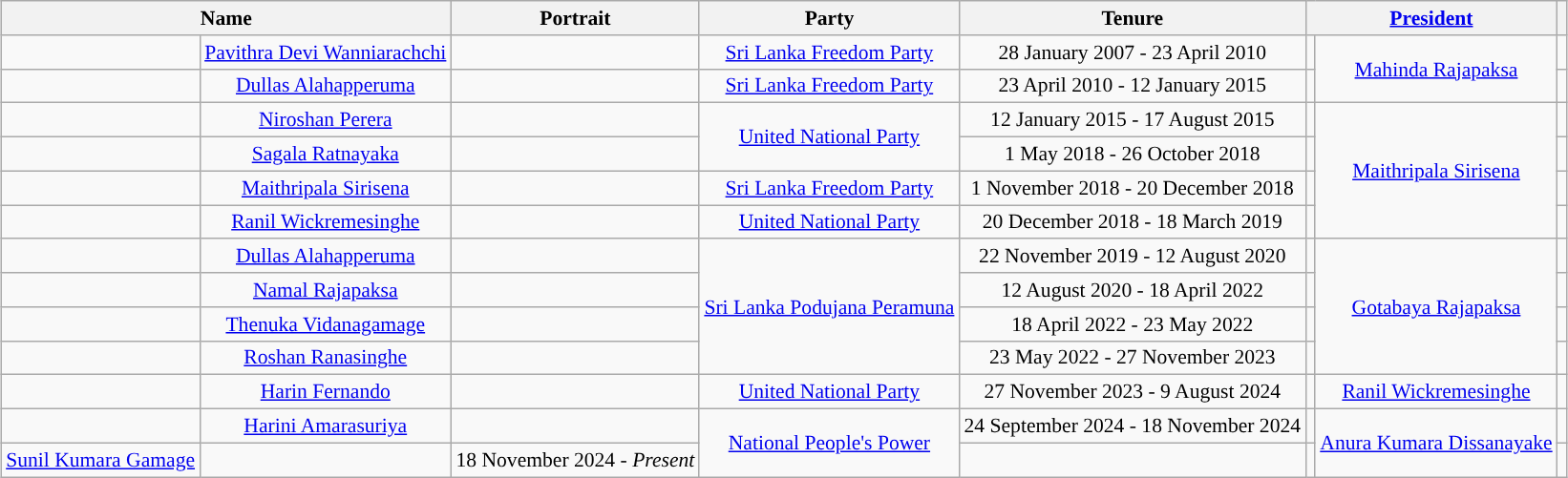<table class="wikitable" style="font-size:90%; text-align:center; margin:auto;">
<tr>
<th colspan="2">Name</th>
<th>Portrait</th>
<th>Party</th>
<th>Tenure</th>
<th colspan="2"><a href='#'>President</a></th>
<th></th>
</tr>
<tr>
<td !align="centre" style="background:"></td>
<td><a href='#'>Pavithra Devi Wanniarachchi</a></td>
<td></td>
<td><a href='#'>Sri Lanka Freedom Party</a></td>
<td>28 January 2007 - 23 April 2010</td>
<td !align="centre" style="background:"></td>
<td rowspan="2"><a href='#'>Mahinda Rajapaksa</a></td>
<td></td>
</tr>
<tr>
<td !align="centre" style="background:"></td>
<td><a href='#'>Dullas Alahapperuma</a></td>
<td></td>
<td><a href='#'>Sri Lanka Freedom Party</a></td>
<td>23 April 2010 - 12 January 2015</td>
<td !align="center" style="background:"></td>
<td></td>
</tr>
<tr>
<td !align="centre" style="background:"></td>
<td><a href='#'>Niroshan Perera</a></td>
<td></td>
<td rowspan="2"><a href='#'>United National Party</a></td>
<td>12 January 2015 - 17 August 2015</td>
<td !align="center" style="background:"></td>
<td rowspan="4"><a href='#'>Maithripala Sirisena</a></td>
<td></td>
</tr>
<tr>
<td !align="centre" style="background:"></td>
<td><a href='#'>Sagala Ratnayaka</a></td>
<td></td>
<td>1 May 2018 - 26 October 2018</td>
<td !align="center" style="background:"></td>
<td></td>
</tr>
<tr>
<td !align="center" style="background:"></td>
<td><a href='#'>Maithripala Sirisena</a></td>
<td></td>
<td><a href='#'>Sri Lanka Freedom Party</a></td>
<td>1 November 2018 - 20 December 2018</td>
<td !align="center" style="background:"></td>
<td></td>
</tr>
<tr>
<td !align="centre" style="background:"></td>
<td><a href='#'>Ranil Wickremesinghe</a></td>
<td></td>
<td><a href='#'>United National Party</a></td>
<td>20 December 2018 - 18 March 2019</td>
<td !align="center" style="background:"></td>
<td></td>
</tr>
<tr>
<td !align="center" style="background:"></td>
<td><a href='#'>Dullas Alahapperuma</a></td>
<td></td>
<td rowspan="4"><a href='#'>Sri Lanka Podujana Peramuna</a></td>
<td>22 November 2019 - 12 August 2020</td>
<td !align="center" style="background:"></td>
<td rowspan="4"><a href='#'>Gotabaya Rajapaksa</a></td>
<td></td>
</tr>
<tr>
<td !align="center" style="background:"></td>
<td><a href='#'>Namal Rajapaksa</a></td>
<td></td>
<td>12 August 2020 - 18 April 2022</td>
<td !align="center" style="background:"></td>
<td></td>
</tr>
<tr>
<td !align="center" style="background:"></td>
<td><a href='#'>Thenuka Vidanagamage</a></td>
<td></td>
<td>18 April 2022 - 23 May 2022</td>
<td !align="center" style="background:"></td>
<td></td>
</tr>
<tr>
<td !align="center" style="background:"></td>
<td><a href='#'>Roshan Ranasinghe</a></td>
<td></td>
<td>23 May 2022 - 27 November 2023</td>
<td !align="center" style="background:"></td>
<td></td>
</tr>
<tr>
<td !align="center" style="background:"></td>
<td><a href='#'>Harin Fernando</a></td>
<td></td>
<td><a href='#'>United National Party</a></td>
<td>27 November 2023 - 9 August 2024</td>
<td !align="center" style="background:"></td>
<td><a href='#'>Ranil Wickremesinghe</a></td>
<td></td>
</tr>
<tr>
<td !align="centre" style="background:"></td>
<td><a href='#'>Harini Amarasuriya</a></td>
<td></td>
<td rowspan="2"><a href='#'>National People's Power</a></td>
<td>24 September 2024 - 18 November 2024</td>
<td !align="centre" style="background:"></td>
<td rowspan="2"><a href='#'>Anura Kumara Dissanayake</a></td>
<td></td>
</tr>
<tr>
<td><a href='#'>Sunil Kumara Gamage</a></td>
<td></td>
<td>18 November 2024 - <em>Present</em></td>
<td></td>
</tr>
</table>
